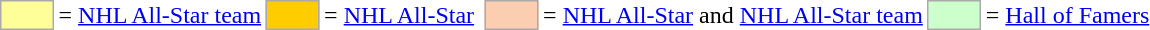<table>
<tr>
<td style="background-color:#FFFF99; border:1px solid #aaaaaa; width:2em;"></td>
<td>= <a href='#'>NHL All-Star team</a></td>
<td style="background-color:#FFCC00; border:1px solid #aaaaaa; width:2em;"></td>
<td>= <a href='#'>NHL All-Star</a></td>
<td></td>
<td style="background-color:#FBCEB1; border:1px solid #aaaaaa; width:2em;"></td>
<td>= <a href='#'>NHL All-Star</a>  and <a href='#'>NHL All-Star team</a></td>
<td style="background-color:#CCFFCC; border:1px solid #aaaaaa; width:2em;"></td>
<td>= <a href='#'>Hall of Famers</a></td>
</tr>
</table>
